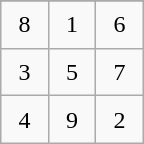<table class="wikitable" style="margin-left:auto;margin-right:auto;text-align:center;width:6em;height:6em;table-layout:fixed;">
<tr>
</tr>
<tr>
<td>8</td>
<td>1</td>
<td>6</td>
</tr>
<tr>
<td>3</td>
<td>5</td>
<td>7</td>
</tr>
<tr>
<td>4</td>
<td>9</td>
<td>2</td>
</tr>
</table>
